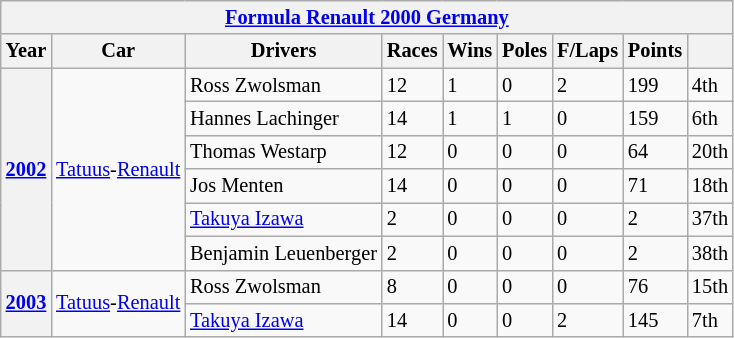<table class="wikitable" style="font-size:85%">
<tr>
<th colspan="10" align="center"><a href='#'>Formula Renault 2000 Germany</a></th>
</tr>
<tr>
<th>Year</th>
<th>Car</th>
<th>Drivers</th>
<th>Races</th>
<th>Wins</th>
<th>Poles</th>
<th>F/Laps</th>
<th>Points</th>
<th></th>
</tr>
<tr>
<th rowspan="6"><a href='#'>2002</a></th>
<td rowspan="6"><a href='#'>Tatuus</a>-<a href='#'>Renault</a></td>
<td> Ross Zwolsman</td>
<td>12</td>
<td>1</td>
<td>0</td>
<td>2</td>
<td>199</td>
<td>4th</td>
</tr>
<tr>
<td> Hannes Lachinger</td>
<td>14</td>
<td>1</td>
<td>1</td>
<td>0</td>
<td>159</td>
<td>6th</td>
</tr>
<tr>
<td> Thomas Westarp</td>
<td>12</td>
<td>0</td>
<td>0</td>
<td>0</td>
<td>64</td>
<td>20th</td>
</tr>
<tr>
<td> Jos Menten</td>
<td>14</td>
<td>0</td>
<td>0</td>
<td>0</td>
<td>71</td>
<td>18th</td>
</tr>
<tr>
<td> <a href='#'>Takuya Izawa</a></td>
<td>2</td>
<td>0</td>
<td>0</td>
<td>0</td>
<td>2</td>
<td>37th</td>
</tr>
<tr>
<td> Benjamin Leuenberger</td>
<td>2</td>
<td>0</td>
<td>0</td>
<td>0</td>
<td>2</td>
<td>38th</td>
</tr>
<tr>
<th rowspan="2"><a href='#'>2003</a></th>
<td rowspan="2"><a href='#'>Tatuus</a>-<a href='#'>Renault</a></td>
<td> Ross Zwolsman</td>
<td>8</td>
<td>0</td>
<td>0</td>
<td>0</td>
<td>76</td>
<td>15th</td>
</tr>
<tr>
<td> <a href='#'>Takuya Izawa</a></td>
<td>14</td>
<td>0</td>
<td>0</td>
<td>2</td>
<td>145</td>
<td>7th</td>
</tr>
</table>
